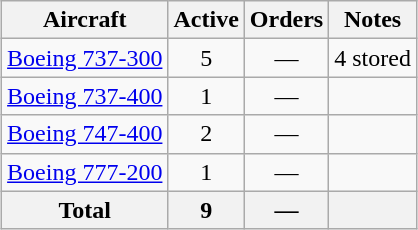<table class="wikitable" style="margin:0.5em auto; text-align:center">
<tr>
<th>Aircraft</th>
<th>Active</th>
<th>Orders</th>
<th>Notes</th>
</tr>
<tr>
<td><a href='#'>Boeing 737-300</a></td>
<td align="center">5</td>
<td align="center">—</td>
<td>4 stored</td>
</tr>
<tr>
<td><a href='#'>Boeing 737-400</a></td>
<td align="center">1</td>
<td align="center">—</td>
<td></td>
</tr>
<tr>
<td><a href='#'>Boeing 747-400</a></td>
<td align="center">2</td>
<td align="center">—</td>
<td></td>
</tr>
<tr>
<td><a href='#'>Boeing 777-200</a></td>
<td align="center">1</td>
<td align="center">—</td>
<td></td>
</tr>
<tr>
<th>Total</th>
<th>9</th>
<th>—</th>
<th></th>
</tr>
</table>
